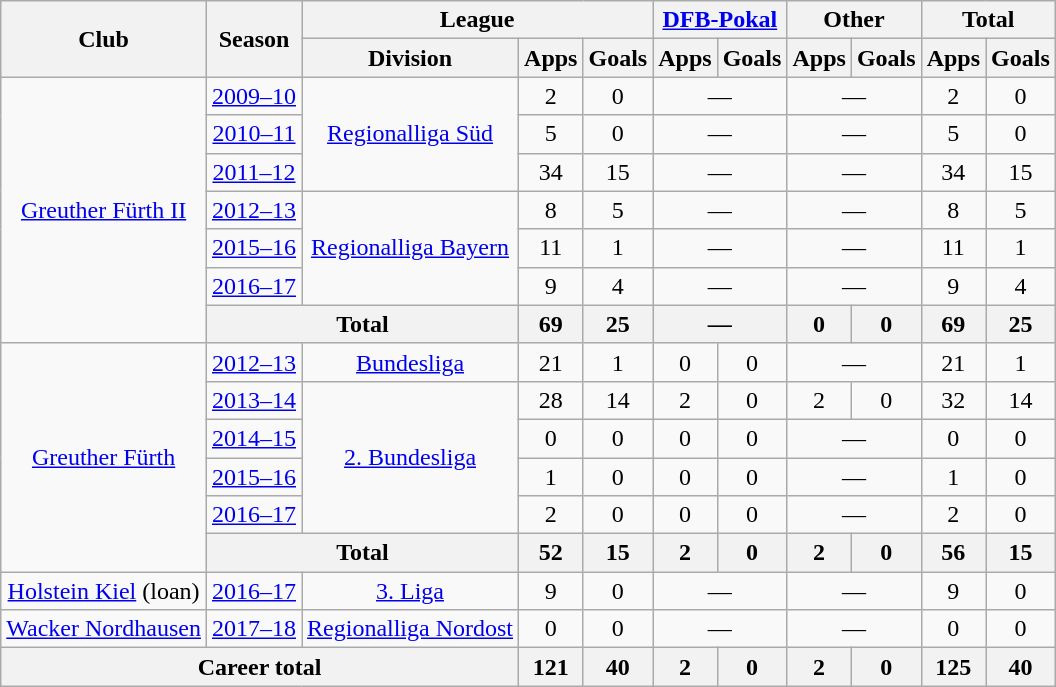<table class="wikitable" style="text-align:center">
<tr>
<th rowspan="2">Club</th>
<th rowspan="2">Season</th>
<th colspan="3">League</th>
<th colspan="2"><a href='#'>DFB-Pokal</a></th>
<th colspan="2">Other</th>
<th colspan="2">Total</th>
</tr>
<tr>
<th>Division</th>
<th>Apps</th>
<th>Goals</th>
<th>Apps</th>
<th>Goals</th>
<th>Apps</th>
<th>Goals</th>
<th>Apps</th>
<th>Goals</th>
</tr>
<tr>
<td rowspan="7"><a href='#'>Greuther Fürth II</a></td>
<td><a href='#'>2009–10</a></td>
<td rowspan="3"><a href='#'>Regionalliga Süd</a></td>
<td>2</td>
<td>0</td>
<td colspan="2">—</td>
<td colspan="2">—</td>
<td>2</td>
<td>0</td>
</tr>
<tr>
<td><a href='#'>2010–11</a></td>
<td>5</td>
<td>0</td>
<td colspan="2">—</td>
<td colspan="2">—</td>
<td>5</td>
<td>0</td>
</tr>
<tr>
<td><a href='#'>2011–12</a></td>
<td>34</td>
<td>15</td>
<td colspan="2">—</td>
<td colspan="2">—</td>
<td>34</td>
<td>15</td>
</tr>
<tr>
<td><a href='#'>2012–13</a></td>
<td rowspan="3"><a href='#'>Regionalliga Bayern</a></td>
<td>8</td>
<td>5</td>
<td colspan="2">—</td>
<td colspan="2">—</td>
<td>8</td>
<td>5</td>
</tr>
<tr>
<td><a href='#'>2015–16</a></td>
<td>11</td>
<td>1</td>
<td colspan="2">—</td>
<td colspan="2">—</td>
<td>11</td>
<td>1</td>
</tr>
<tr>
<td><a href='#'>2016–17</a></td>
<td>9</td>
<td>4</td>
<td colspan="2">—</td>
<td colspan="2">—</td>
<td>9</td>
<td>4</td>
</tr>
<tr>
<th colspan="2">Total</th>
<th>69</th>
<th>25</th>
<th colspan="2">—</th>
<th>0</th>
<th>0</th>
<th>69</th>
<th>25</th>
</tr>
<tr>
<td rowspan="6"><a href='#'>Greuther Fürth</a></td>
<td><a href='#'>2012–13</a></td>
<td><a href='#'>Bundesliga</a></td>
<td>21</td>
<td>1</td>
<td>0</td>
<td>0</td>
<td colspan="2">—</td>
<td>21</td>
<td>1</td>
</tr>
<tr>
<td><a href='#'>2013–14</a></td>
<td rowspan="4"><a href='#'>2. Bundesliga</a></td>
<td>28</td>
<td>14</td>
<td>2</td>
<td>0</td>
<td>2</td>
<td>0</td>
<td>32</td>
<td>14</td>
</tr>
<tr>
<td><a href='#'>2014–15</a></td>
<td>0</td>
<td>0</td>
<td>0</td>
<td>0</td>
<td colspan="2">—</td>
<td>0</td>
<td>0</td>
</tr>
<tr>
<td><a href='#'>2015–16</a></td>
<td>1</td>
<td>0</td>
<td>0</td>
<td>0</td>
<td colspan="2">—</td>
<td>1</td>
<td>0</td>
</tr>
<tr>
<td><a href='#'>2016–17</a></td>
<td>2</td>
<td>0</td>
<td>0</td>
<td>0</td>
<td colspan="2">—</td>
<td>2</td>
<td>0</td>
</tr>
<tr>
<th colspan="2">Total</th>
<th>52</th>
<th>15</th>
<th>2</th>
<th>0</th>
<th>2</th>
<th>0</th>
<th>56</th>
<th>15</th>
</tr>
<tr>
<td><a href='#'>Holstein Kiel</a> (loan)</td>
<td><a href='#'>2016–17</a></td>
<td><a href='#'>3. Liga</a></td>
<td>9</td>
<td>0</td>
<td colspan="2">—</td>
<td colspan="2">—</td>
<td>9</td>
<td>0</td>
</tr>
<tr>
<td><a href='#'>Wacker Nordhausen</a></td>
<td><a href='#'>2017–18</a></td>
<td><a href='#'>Regionalliga Nordost</a></td>
<td>0</td>
<td>0</td>
<td colspan="2">—</td>
<td colspan="2">—</td>
<td>0</td>
<td>0</td>
</tr>
<tr>
<th colspan="3">Career total</th>
<th>121</th>
<th>40</th>
<th>2</th>
<th>0</th>
<th>2</th>
<th>0</th>
<th>125</th>
<th>40</th>
</tr>
</table>
